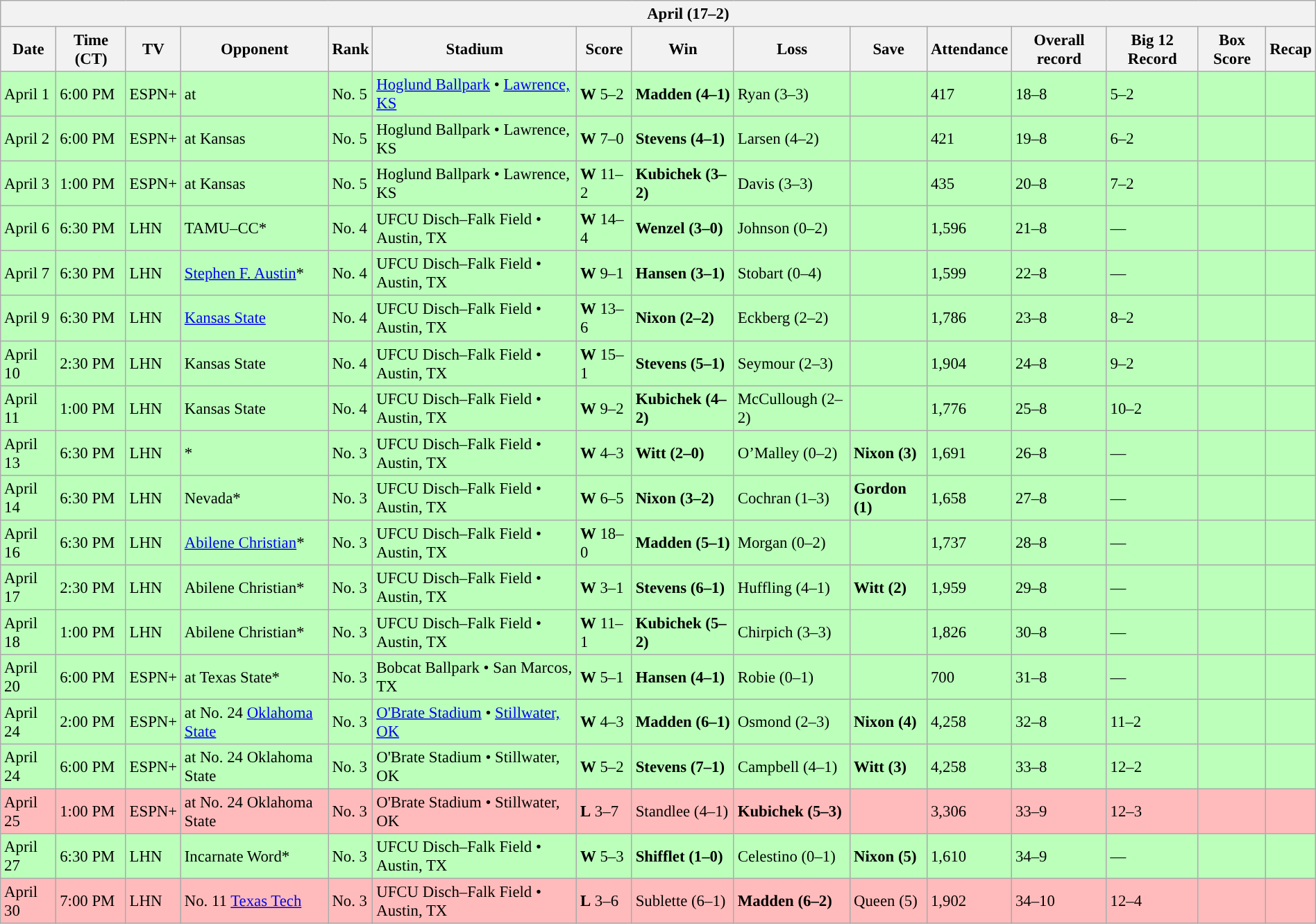<table class="wikitable collapsible collapsed" style="margin:auto; font-size:95%; width:100%">
<tr>
<th colspan=15 style="padding-left:4em;">April (17–2)</th>
</tr>
<tr>
<th>Date</th>
<th>Time (CT)</th>
<th>TV</th>
<th>Opponent</th>
<th>Rank</th>
<th>Stadium</th>
<th>Score</th>
<th>Win</th>
<th>Loss</th>
<th>Save</th>
<th>Attendance</th>
<th>Overall record</th>
<th>Big 12 Record</th>
<th>Box Score</th>
<th>Recap</th>
</tr>
<tr bgcolor=bbffbb>
<td>April 1</td>
<td>6:00 PM</td>
<td>ESPN+</td>
<td>at </td>
<td>No. 5</td>
<td><a href='#'>Hoglund Ballpark</a> • <a href='#'>Lawrence, KS</a></td>
<td><strong>W</strong> 5–2</td>
<td><strong>Madden (4–1)</strong></td>
<td>Ryan (3–3)</td>
<td></td>
<td>417</td>
<td>18–8</td>
<td>5–2</td>
<td></td>
<td></td>
</tr>
<tr bgcolor=bbffbb>
<td>April 2</td>
<td>6:00 PM</td>
<td>ESPN+</td>
<td>at Kansas</td>
<td>No. 5</td>
<td>Hoglund Ballpark • Lawrence, KS</td>
<td><strong>W</strong> 7–0</td>
<td><strong>Stevens (4–1)</strong></td>
<td>Larsen (4–2)</td>
<td></td>
<td>421</td>
<td>19–8</td>
<td>6–2</td>
<td></td>
<td></td>
</tr>
<tr bgcolor=bbffbb>
<td>April 3</td>
<td>1:00 PM</td>
<td>ESPN+</td>
<td>at Kansas</td>
<td>No. 5</td>
<td>Hoglund Ballpark • Lawrence, KS</td>
<td><strong>W</strong> 11–2</td>
<td><strong>Kubichek (3–2)</strong></td>
<td>Davis (3–3)</td>
<td></td>
<td>435</td>
<td>20–8</td>
<td>7–2</td>
<td></td>
<td></td>
</tr>
<tr bgcolor=bbffbb>
<td>April 6</td>
<td>6:30 PM</td>
<td>LHN</td>
<td>TAMU–CC*</td>
<td>No. 4</td>
<td>UFCU Disch–Falk Field • Austin, TX</td>
<td><strong>W</strong> 14–4</td>
<td><strong>Wenzel (3–0)</strong></td>
<td>Johnson (0–2)</td>
<td></td>
<td>1,596</td>
<td>21–8</td>
<td>—</td>
<td></td>
<td></td>
</tr>
<tr bgcolor=bbffbb>
<td>April 7</td>
<td>6:30 PM</td>
<td>LHN</td>
<td><a href='#'>Stephen F. Austin</a>*</td>
<td>No. 4</td>
<td>UFCU Disch–Falk Field • Austin, TX</td>
<td><strong>W</strong> 9–1</td>
<td><strong>Hansen (3–1)</strong></td>
<td>Stobart (0–4)</td>
<td></td>
<td>1,599</td>
<td>22–8</td>
<td>—</td>
<td></td>
<td></td>
</tr>
<tr bgcolor=bbffbb>
<td>April 9</td>
<td>6:30 PM</td>
<td>LHN</td>
<td><a href='#'>Kansas State</a></td>
<td>No. 4</td>
<td>UFCU Disch–Falk Field • Austin, TX</td>
<td><strong>W</strong> 13–6</td>
<td><strong>Nixon (2–2)</strong></td>
<td>Eckberg (2–2)</td>
<td></td>
<td>1,786</td>
<td>23–8</td>
<td>8–2</td>
<td></td>
<td></td>
</tr>
<tr bgcolor=bbffbb>
<td>April 10</td>
<td>2:30 PM</td>
<td>LHN</td>
<td>Kansas State</td>
<td>No. 4</td>
<td>UFCU Disch–Falk Field • Austin, TX</td>
<td><strong>W</strong> 15–1</td>
<td><strong>Stevens (5–1)</strong></td>
<td>Seymour (2–3)</td>
<td></td>
<td>1,904</td>
<td>24–8</td>
<td>9–2</td>
<td></td>
<td></td>
</tr>
<tr bgcolor=bbffbb>
<td>April 11</td>
<td>1:00 PM</td>
<td>LHN</td>
<td>Kansas State</td>
<td>No. 4</td>
<td>UFCU Disch–Falk Field • Austin, TX</td>
<td><strong>W</strong> 9–2</td>
<td><strong>Kubichek (4–2)</strong></td>
<td>McCullough (2–2)</td>
<td></td>
<td>1,776</td>
<td>25–8</td>
<td>10–2</td>
<td></td>
<td></td>
</tr>
<tr bgcolor=bbffbb>
<td>April 13</td>
<td>6:30 PM</td>
<td>LHN</td>
<td>*</td>
<td>No. 3</td>
<td>UFCU Disch–Falk Field • Austin, TX</td>
<td><strong>W</strong> 4–3</td>
<td><strong>Witt (2–0)</strong></td>
<td>O’Malley (0–2)</td>
<td><strong>Nixon (3)</strong></td>
<td>1,691</td>
<td>26–8</td>
<td>—</td>
<td></td>
<td></td>
</tr>
<tr bgcolor=bbffbb>
<td>April 14</td>
<td>6:30 PM</td>
<td>LHN</td>
<td>Nevada*</td>
<td>No. 3</td>
<td>UFCU Disch–Falk Field • Austin, TX</td>
<td><strong>W</strong> 6–5</td>
<td><strong>Nixon (3–2)</strong></td>
<td>Cochran (1–3)</td>
<td><strong>Gordon (1)</strong></td>
<td>1,658</td>
<td>27–8</td>
<td>—</td>
<td></td>
<td></td>
</tr>
<tr bgcolor=bbffbb>
<td>April 16</td>
<td>6:30 PM</td>
<td>LHN</td>
<td><a href='#'>Abilene Christian</a>*</td>
<td>No. 3</td>
<td>UFCU Disch–Falk Field • Austin, TX</td>
<td><strong>W</strong> 18–0</td>
<td><strong>Madden (5–1)</strong></td>
<td>Morgan (0–2)</td>
<td></td>
<td>1,737</td>
<td>28–8</td>
<td>—</td>
<td></td>
<td></td>
</tr>
<tr bgcolor=bbffbb>
<td>April 17</td>
<td>2:30 PM</td>
<td>LHN</td>
<td>Abilene Christian*</td>
<td>No. 3</td>
<td>UFCU Disch–Falk Field • Austin, TX</td>
<td><strong>W</strong> 3–1</td>
<td><strong>Stevens (6–1)</strong></td>
<td>Huffling (4–1)</td>
<td><strong>Witt (2)</strong></td>
<td>1,959</td>
<td>29–8</td>
<td>—</td>
<td></td>
<td></td>
</tr>
<tr bgcolor=bbffbb>
<td>April 18</td>
<td>1:00 PM</td>
<td>LHN</td>
<td>Abilene Christian*</td>
<td>No. 3</td>
<td>UFCU Disch–Falk Field • Austin, TX</td>
<td><strong>W</strong> 11–1</td>
<td><strong>Kubichek (5–2)</strong></td>
<td>Chirpich (3–3)</td>
<td></td>
<td>1,826</td>
<td>30–8</td>
<td>—</td>
<td></td>
<td></td>
</tr>
<tr bgcolor=bbffbb>
<td>April 20</td>
<td>6:00 PM</td>
<td>ESPN+</td>
<td>at Texas State*</td>
<td>No. 3</td>
<td>Bobcat Ballpark • San Marcos, TX</td>
<td><strong>W</strong> 5–1</td>
<td><strong>Hansen (4–1)</strong></td>
<td>Robie (0–1)</td>
<td></td>
<td>700</td>
<td>31–8</td>
<td>—</td>
<td></td>
<td></td>
</tr>
<tr bgcolor=bbffbb>
<td>April 24</td>
<td>2:00 PM</td>
<td>ESPN+</td>
<td>at No. 24 <a href='#'>Oklahoma State</a></td>
<td>No. 3</td>
<td><a href='#'>O'Brate Stadium</a> • <a href='#'>Stillwater, OK</a></td>
<td><strong>W</strong> 4–3</td>
<td><strong>Madden (6–1)</strong></td>
<td>Osmond (2–3)</td>
<td><strong>Nixon (4)</strong></td>
<td>4,258</td>
<td>32–8</td>
<td>11–2</td>
<td></td>
<td></td>
</tr>
<tr bgcolor=bbffbb>
<td>April 24</td>
<td>6:00 PM</td>
<td>ESPN+</td>
<td>at No. 24 Oklahoma State</td>
<td>No. 3</td>
<td>O'Brate Stadium • Stillwater, OK</td>
<td><strong>W</strong> 5–2</td>
<td><strong>Stevens (7–1)</strong></td>
<td>Campbell (4–1)</td>
<td><strong>Witt (3)</strong></td>
<td>4,258</td>
<td>33–8</td>
<td>12–2</td>
<td></td>
<td></td>
</tr>
<tr bgcolor=ffbbbb>
<td>April 25</td>
<td>1:00 PM</td>
<td>ESPN+</td>
<td>at No. 24 Oklahoma State</td>
<td>No. 3</td>
<td>O'Brate Stadium • Stillwater, OK</td>
<td><strong>L</strong> 3–7</td>
<td>Standlee (4–1)</td>
<td><strong>Kubichek (5–3)</strong></td>
<td></td>
<td>3,306</td>
<td>33–9</td>
<td>12–3</td>
<td></td>
<td></td>
</tr>
<tr bgcolor=bbffbb>
<td>April 27</td>
<td>6:30 PM</td>
<td>LHN</td>
<td>Incarnate Word*</td>
<td>No. 3</td>
<td>UFCU Disch–Falk Field • Austin, TX</td>
<td><strong>W</strong> 5–3</td>
<td><strong>Shifflet (1–0)</strong></td>
<td>Celestino (0–1)</td>
<td><strong>Nixon (5)</strong></td>
<td>1,610</td>
<td>34–9</td>
<td>—</td>
<td></td>
<td></td>
</tr>
<tr bgcolor=ffbbbb>
<td>April 30</td>
<td>7:00 PM</td>
<td>LHN</td>
<td>No. 11 <a href='#'>Texas Tech</a></td>
<td>No. 3</td>
<td>UFCU Disch–Falk Field • Austin, TX</td>
<td><strong>L</strong> 3–6</td>
<td>Sublette (6–1)</td>
<td><strong>Madden (6–2)</strong></td>
<td>Queen (5)</td>
<td>1,902</td>
<td>34–10</td>
<td>12–4</td>
<td></td>
<td></td>
</tr>
</table>
